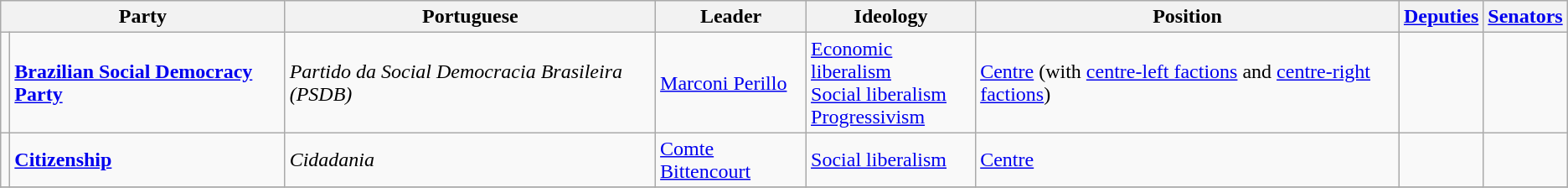<table class="wikitable" style="font-size:100%">
<tr>
<th colspan="2">Party</th>
<th>Portuguese</th>
<th>Leader</th>
<th>Ideology</th>
<th>Position</th>
<th><a href='#'>Deputies</a></th>
<th><a href='#'>Senators</a></th>
</tr>
<tr>
<td></td>
<td><strong><a href='#'>Brazilian Social Democracy Party</a></strong></td>
<td><em>Partido da Social Democracia Brasileira (PSDB)</em></td>
<td><a href='#'>Marconi Perillo</a></td>
<td><a href='#'>Economic liberalism</a><br><a href='#'>Social liberalism</a><br><a href='#'>Progressivism</a></td>
<td><a href='#'>Centre</a>  (with <a href='#'>centre-left factions</a> and <a href='#'>centre-right factions</a>)</td>
<td></td>
<td></td>
</tr>
<tr>
<td></td>
<td><strong><a href='#'>Citizenship</a></strong></td>
<td><em>Cidadania</em></td>
<td><a href='#'>Comte Bittencourt</a></td>
<td><a href='#'>Social liberalism</a></td>
<td><a href='#'>Centre</a></td>
<td></td>
<td></td>
</tr>
<tr>
</tr>
</table>
